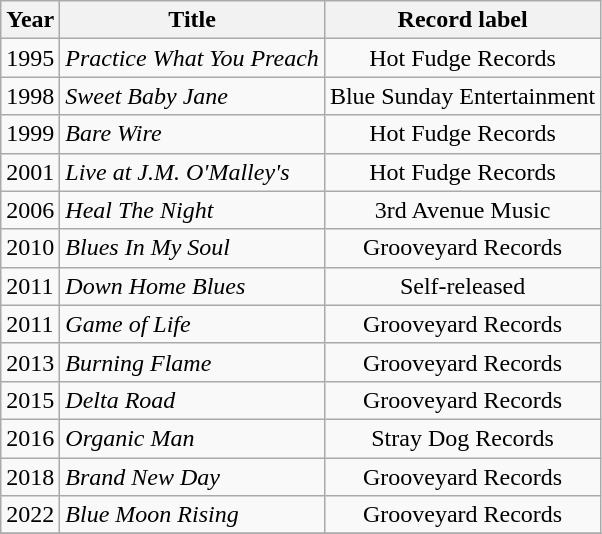<table class="wikitable sortable">
<tr>
<th>Year</th>
<th>Title</th>
<th>Record label</th>
</tr>
<tr>
<td>1995</td>
<td><em>Practice What You Preach</em></td>
<td style="text-align:center;">Hot Fudge Records</td>
</tr>
<tr>
<td>1998</td>
<td><em>Sweet Baby Jane</em></td>
<td style="text-align:center;">Blue Sunday Entertainment</td>
</tr>
<tr>
<td>1999</td>
<td><em>Bare Wire</em></td>
<td style="text-align:center;">Hot Fudge Records</td>
</tr>
<tr>
<td>2001</td>
<td><em>Live at J.M. O'Malley's</em></td>
<td style="text-align:center;">Hot Fudge Records</td>
</tr>
<tr>
<td>2006</td>
<td><em>Heal The Night</em></td>
<td style="text-align:center;">3rd Avenue Music</td>
</tr>
<tr>
<td>2010</td>
<td><em>Blues In My Soul</em></td>
<td style="text-align:center;">Grooveyard Records</td>
</tr>
<tr>
<td>2011</td>
<td><em>Down Home Blues</em></td>
<td style="text-align:center;">Self-released</td>
</tr>
<tr>
<td>2011</td>
<td><em>Game of Life</em></td>
<td style="text-align:center;">Grooveyard Records</td>
</tr>
<tr>
<td>2013</td>
<td><em>Burning Flame</em></td>
<td style="text-align:center;">Grooveyard Records</td>
</tr>
<tr>
<td>2015</td>
<td><em>Delta Road</em></td>
<td style="text-align:center;">Grooveyard Records</td>
</tr>
<tr>
<td>2016</td>
<td><em>Organic Man</em></td>
<td style="text-align:center;">Stray Dog Records</td>
</tr>
<tr>
<td>2018</td>
<td><em>Brand New Day</em></td>
<td style="text-align:center;">Grooveyard Records</td>
</tr>
<tr>
<td>2022</td>
<td><em>Blue Moon Rising</em></td>
<td style="text-align:center;">Grooveyard Records</td>
</tr>
<tr>
</tr>
</table>
